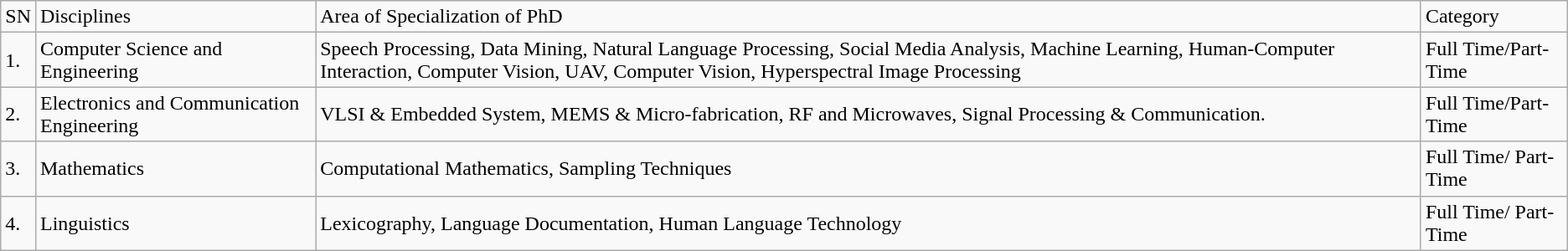<table class="wikitable">
<tr>
<td>SN</td>
<td>Disciplines</td>
<td>Area of Specialization of PhD</td>
<td>Category</td>
</tr>
<tr>
<td>1.</td>
<td>Computer Science and Engineering</td>
<td>Speech Processing, Data Mining, Natural Language Processing, Social Media Analysis, Machine Learning, Human-Computer Interaction, Computer Vision, UAV, Computer Vision, Hyperspectral Image Processing</td>
<td>Full Time/Part-Time</td>
</tr>
<tr>
<td>2.</td>
<td>Electronics and Communication Engineering</td>
<td>VLSI & Embedded System, MEMS & Micro-fabrication, RF and Microwaves, Signal Processing & Communication.</td>
<td>Full Time/Part-Time</td>
</tr>
<tr>
<td>3.</td>
<td>Mathematics</td>
<td>Computational Mathematics, Sampling Techniques</td>
<td>Full Time/ Part-Time</td>
</tr>
<tr>
<td>4.</td>
<td>Linguistics</td>
<td>Lexicography, Language Documentation, Human Language Technology</td>
<td>Full Time/ Part-Time</td>
</tr>
</table>
